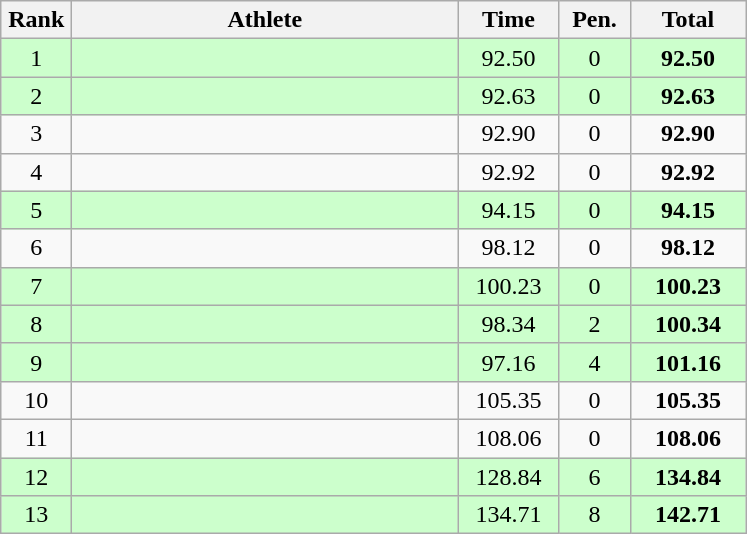<table class=wikitable style="text-align:center">
<tr>
<th width=40>Rank</th>
<th width=250>Athlete</th>
<th width=60>Time</th>
<th width=40>Pen.</th>
<th width=70>Total</th>
</tr>
<tr bgcolor="ccffcc">
<td>1</td>
<td align=left></td>
<td>92.50</td>
<td>0</td>
<td><strong>92.50</strong></td>
</tr>
<tr bgcolor="ccffcc">
<td>2</td>
<td align=left></td>
<td>92.63</td>
<td>0</td>
<td><strong>92.63</strong></td>
</tr>
<tr>
<td>3</td>
<td align=left></td>
<td>92.90</td>
<td>0</td>
<td><strong>92.90</strong></td>
</tr>
<tr>
<td>4</td>
<td align=left></td>
<td>92.92</td>
<td>0</td>
<td><strong>92.92</strong></td>
</tr>
<tr bgcolor="ccffcc">
<td>5</td>
<td align=left></td>
<td>94.15</td>
<td>0</td>
<td><strong>94.15</strong></td>
</tr>
<tr>
<td>6</td>
<td align=left></td>
<td>98.12</td>
<td>0</td>
<td><strong>98.12</strong></td>
</tr>
<tr bgcolor="ccffcc">
<td>7</td>
<td align=left></td>
<td>100.23</td>
<td>0</td>
<td><strong>100.23</strong></td>
</tr>
<tr bgcolor="ccffcc">
<td>8</td>
<td align=left></td>
<td>98.34</td>
<td>2</td>
<td><strong>100.34</strong></td>
</tr>
<tr bgcolor="ccffcc">
<td>9</td>
<td align=left></td>
<td>97.16</td>
<td>4</td>
<td><strong>101.16</strong></td>
</tr>
<tr>
<td>10</td>
<td align=left></td>
<td>105.35</td>
<td>0</td>
<td><strong>105.35</strong></td>
</tr>
<tr>
<td>11</td>
<td align=left></td>
<td>108.06</td>
<td>0</td>
<td><strong>108.06</strong></td>
</tr>
<tr bgcolor="ccffcc">
<td>12</td>
<td align=left></td>
<td>128.84</td>
<td>6</td>
<td><strong>134.84</strong></td>
</tr>
<tr bgcolor="ccffcc">
<td>13</td>
<td align=left></td>
<td>134.71</td>
<td>8</td>
<td><strong>142.71</strong></td>
</tr>
</table>
